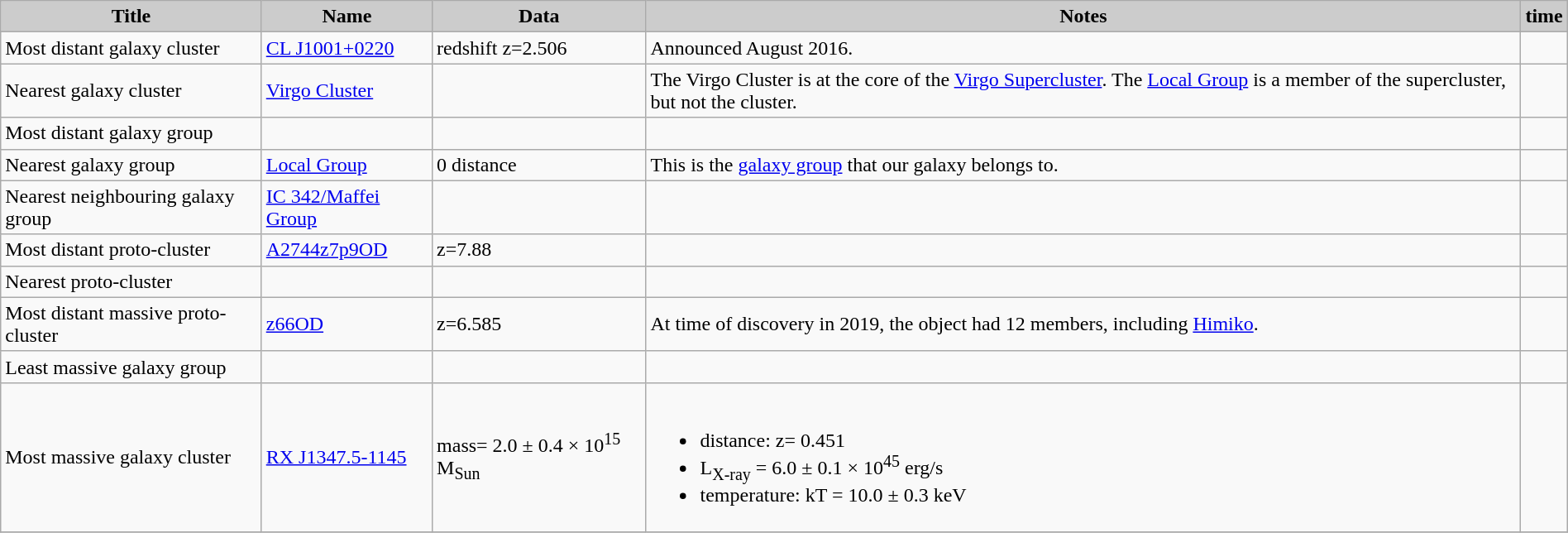<table class="wikitable" width="100%" style="text-align:left;">
<tr>
<th style="background:#CCCCCC;text-align:center;">Title</th>
<th style="background:#CCCCCC;text-align:center;">Name</th>
<th style="background:#CCCCCC;text-align:center;">Data</th>
<th style="background:#CCCCCC;text-align:center;">Notes</th>
<th style="background:#CCCCCC;text-align:center;">time</th>
</tr>
<tr>
<td>Most distant galaxy cluster</td>
<td><a href='#'>CL J1001+0220</a></td>
<td>redshift z=2.506</td>
<td>Announced August 2016.</td>
<td></td>
</tr>
<tr>
<td>Nearest galaxy cluster</td>
<td><a href='#'>Virgo Cluster</a></td>
<td></td>
<td>The Virgo Cluster is at the core of the <a href='#'>Virgo Supercluster</a>. The <a href='#'>Local Group</a> is a member of the supercluster, but not the cluster.</td>
<td></td>
</tr>
<tr>
<td>Most distant galaxy group</td>
<td></td>
<td></td>
<td></td>
<td></td>
</tr>
<tr>
<td>Nearest galaxy group</td>
<td><a href='#'>Local Group</a></td>
<td>0 distance</td>
<td>This is the <a href='#'>galaxy group</a> that our galaxy belongs to.</td>
<td></td>
</tr>
<tr>
<td>Nearest neighbouring galaxy group</td>
<td><a href='#'>IC 342/Maffei Group</a></td>
<td></td>
<td></td>
<td></td>
</tr>
<tr>
<td>Most distant proto-cluster</td>
<td><a href='#'>A2744z7p9OD</a></td>
<td>z=7.88</td>
<td></td>
<td></td>
</tr>
<tr>
<td>Nearest proto-cluster</td>
<td></td>
<td></td>
<td></td>
<td></td>
</tr>
<tr>
<td>Most distant massive proto-cluster</td>
<td><a href='#'>z66OD</a></td>
<td>z=6.585</td>
<td>At time of discovery in 2019, the object had 12 members, including <a href='#'>Himiko</a>.</td>
<td></td>
</tr>
<tr>
<td>Least massive galaxy group</td>
<td></td>
<td></td>
<td></td>
<td></td>
</tr>
<tr>
<td>Most massive galaxy cluster</td>
<td><a href='#'>RX J1347.5-1145</a></td>
<td>mass= 2.0 ± 0.4 × 10<sup>15</sup> M<sub>Sun</sub></td>
<td><br><ul><li>distance: z= 0.451</li><li>L<sub>X-ray</sub> = 6.0 ± 0.1 × 10<sup>45</sup> erg/s </li><li>temperature: kT = 10.0 ± 0.3 keV</li></ul></td>
<td><br></td>
</tr>
<tr>
</tr>
</table>
